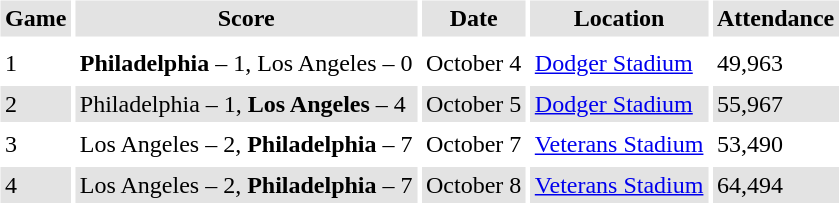<table border="0" cellspacing="3" cellpadding="3">
<tr style="background: #e3e3e3;">
<th>Game</th>
<th>Score</th>
<th>Date</th>
<th>Location</th>
<th>Attendance</th>
</tr>
<tr style="background: #e3e3e3;">
</tr>
<tr>
<td>1</td>
<td><strong>Philadelphia</strong> – 1, Los Angeles – 0</td>
<td>October 4</td>
<td><a href='#'>Dodger Stadium</a></td>
<td>49,963</td>
</tr>
<tr style="background: #e3e3e3;">
<td>2</td>
<td>Philadelphia – 1, <strong>Los Angeles</strong> – 4</td>
<td>October 5</td>
<td><a href='#'>Dodger Stadium</a></td>
<td>55,967</td>
</tr>
<tr>
<td>3</td>
<td>Los Angeles – 2, <strong>Philadelphia</strong> – 7</td>
<td>October 7</td>
<td><a href='#'>Veterans Stadium</a></td>
<td>53,490</td>
</tr>
<tr style="background: #e3e3e3;">
<td>4</td>
<td>Los Angeles – 2, <strong>Philadelphia</strong> – 7</td>
<td>October 8</td>
<td><a href='#'>Veterans Stadium</a></td>
<td>64,494</td>
</tr>
</table>
